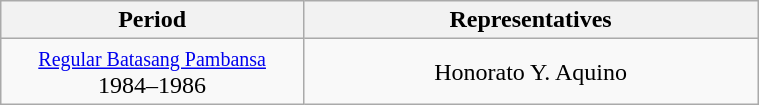<table class="wikitable" style="text-align:center; width:40%;">
<tr>
<th width="40%">Period</th>
<th>Representatives</th>
</tr>
<tr>
<td><small><a href='#'>Regular Batasang Pambansa</a></small><br>1984–1986</td>
<td>Honorato Y. Aquino</td>
</tr>
</table>
